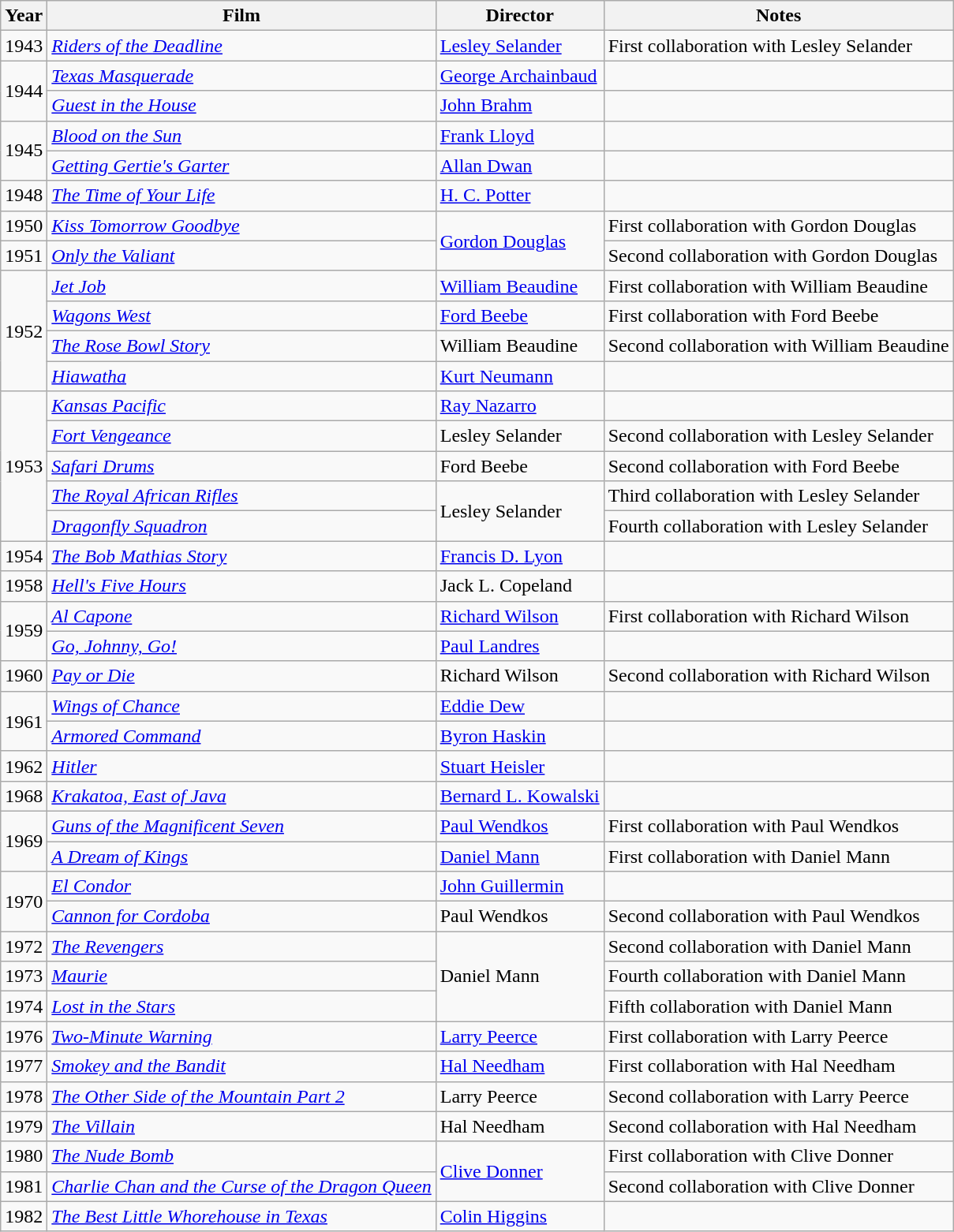<table class="wikitable">
<tr>
<th>Year</th>
<th>Film</th>
<th>Director</th>
<th>Notes</th>
</tr>
<tr>
<td>1943</td>
<td><em><a href='#'>Riders of the Deadline</a></em></td>
<td><a href='#'>Lesley Selander</a></td>
<td>First collaboration with Lesley Selander</td>
</tr>
<tr>
<td rowspan=2>1944</td>
<td><em><a href='#'>Texas Masquerade</a></em></td>
<td><a href='#'>George Archainbaud</a></td>
<td></td>
</tr>
<tr>
<td><em><a href='#'>Guest in the House</a></em></td>
<td><a href='#'>John Brahm</a></td>
<td></td>
</tr>
<tr>
<td rowspan=2>1945</td>
<td><em><a href='#'>Blood on the Sun</a></em></td>
<td><a href='#'>Frank Lloyd</a></td>
<td></td>
</tr>
<tr>
<td><em><a href='#'>Getting Gertie's Garter</a></em></td>
<td><a href='#'>Allan Dwan</a></td>
<td></td>
</tr>
<tr>
<td>1948</td>
<td><em><a href='#'>The Time of Your Life</a></em></td>
<td><a href='#'>H. C. Potter</a></td>
<td></td>
</tr>
<tr>
<td>1950</td>
<td><em><a href='#'>Kiss Tomorrow Goodbye</a></em></td>
<td rowspan=2><a href='#'>Gordon Douglas</a></td>
<td>First collaboration with Gordon Douglas</td>
</tr>
<tr>
<td>1951</td>
<td><em><a href='#'>Only the Valiant</a></em></td>
<td>Second collaboration with Gordon Douglas</td>
</tr>
<tr>
<td rowspan=4>1952</td>
<td><em><a href='#'>Jet Job</a></em></td>
<td><a href='#'>William Beaudine</a></td>
<td>First collaboration with William Beaudine</td>
</tr>
<tr>
<td><em><a href='#'>Wagons West</a></em></td>
<td><a href='#'>Ford Beebe</a></td>
<td>First collaboration with Ford Beebe</td>
</tr>
<tr>
<td><em><a href='#'>The Rose Bowl Story</a></em></td>
<td>William Beaudine</td>
<td>Second collaboration with William Beaudine</td>
</tr>
<tr>
<td><em><a href='#'>Hiawatha</a></em></td>
<td><a href='#'>Kurt Neumann</a></td>
<td></td>
</tr>
<tr>
<td rowspan=5>1953</td>
<td><em><a href='#'>Kansas Pacific</a></em></td>
<td><a href='#'>Ray Nazarro</a></td>
<td></td>
</tr>
<tr>
<td><em><a href='#'>Fort Vengeance</a></em></td>
<td>Lesley Selander</td>
<td>Second collaboration with Lesley Selander</td>
</tr>
<tr>
<td><em><a href='#'>Safari Drums</a></em></td>
<td>Ford Beebe</td>
<td>Second collaboration with Ford Beebe</td>
</tr>
<tr>
<td><em><a href='#'>The Royal African Rifles</a></em></td>
<td rowspan=2>Lesley Selander</td>
<td>Third collaboration with Lesley Selander</td>
</tr>
<tr>
<td><em><a href='#'>Dragonfly Squadron</a></em></td>
<td>Fourth collaboration with Lesley Selander</td>
</tr>
<tr>
<td>1954</td>
<td><em><a href='#'>The Bob Mathias Story</a></em></td>
<td><a href='#'>Francis D. Lyon</a></td>
<td></td>
</tr>
<tr>
<td>1958</td>
<td><em><a href='#'>Hell's Five Hours</a></em></td>
<td>Jack L. Copeland</td>
<td></td>
</tr>
<tr>
<td rowspan=2>1959</td>
<td><em><a href='#'>Al Capone</a></em></td>
<td><a href='#'>Richard Wilson</a></td>
<td>First collaboration with Richard Wilson</td>
</tr>
<tr>
<td><em><a href='#'>Go, Johnny, Go!</a></em></td>
<td><a href='#'>Paul Landres</a></td>
<td></td>
</tr>
<tr>
<td>1960</td>
<td><em><a href='#'>Pay or Die</a></em></td>
<td>Richard Wilson</td>
<td>Second collaboration with Richard Wilson</td>
</tr>
<tr>
<td rowspan=2>1961</td>
<td><em><a href='#'>Wings of Chance</a></em></td>
<td><a href='#'>Eddie Dew</a></td>
<td></td>
</tr>
<tr>
<td><em><a href='#'>Armored Command</a></em></td>
<td><a href='#'>Byron Haskin</a></td>
<td></td>
</tr>
<tr>
<td>1962</td>
<td><em><a href='#'>Hitler</a></em></td>
<td><a href='#'>Stuart Heisler</a></td>
<td></td>
</tr>
<tr>
<td>1968</td>
<td><em><a href='#'>Krakatoa, East of Java</a></em></td>
<td><a href='#'>Bernard L. Kowalski</a></td>
<td></td>
</tr>
<tr>
<td rowspan=2>1969</td>
<td><em><a href='#'>Guns of the Magnificent Seven</a></em></td>
<td><a href='#'>Paul Wendkos</a></td>
<td>First collaboration with Paul Wendkos</td>
</tr>
<tr>
<td><em><a href='#'>A Dream of Kings</a></em></td>
<td><a href='#'>Daniel Mann</a></td>
<td>First collaboration with Daniel Mann</td>
</tr>
<tr>
<td rowspan=2>1970</td>
<td><em><a href='#'>El Condor</a></em></td>
<td><a href='#'>John Guillermin</a></td>
<td></td>
</tr>
<tr>
<td><em><a href='#'>Cannon for Cordoba</a></em></td>
<td>Paul Wendkos</td>
<td>Second collaboration with Paul Wendkos</td>
</tr>
<tr>
<td>1972</td>
<td><em><a href='#'>The Revengers</a></em></td>
<td rowspan=3>Daniel Mann</td>
<td>Second collaboration with Daniel Mann</td>
</tr>
<tr>
<td>1973</td>
<td><em><a href='#'>Maurie</a></em></td>
<td>Fourth collaboration with Daniel Mann</td>
</tr>
<tr>
<td>1974</td>
<td><em><a href='#'>Lost in the Stars</a></em></td>
<td>Fifth collaboration with Daniel Mann</td>
</tr>
<tr>
<td>1976</td>
<td><em><a href='#'>Two-Minute Warning</a></em></td>
<td><a href='#'>Larry Peerce</a></td>
<td>First collaboration with Larry Peerce</td>
</tr>
<tr>
<td>1977</td>
<td><em><a href='#'>Smokey and the Bandit</a></em></td>
<td><a href='#'>Hal Needham</a></td>
<td>First collaboration with Hal Needham</td>
</tr>
<tr>
<td>1978</td>
<td><em><a href='#'>The Other Side of the Mountain Part 2</a></em></td>
<td>Larry Peerce</td>
<td>Second collaboration with Larry Peerce</td>
</tr>
<tr>
<td>1979</td>
<td><em><a href='#'>The Villain</a></em></td>
<td>Hal Needham</td>
<td>Second collaboration with Hal Needham</td>
</tr>
<tr>
<td>1980</td>
<td><em><a href='#'>The Nude Bomb</a></em></td>
<td rowspan=2><a href='#'>Clive Donner</a></td>
<td>First collaboration with Clive Donner</td>
</tr>
<tr>
<td>1981</td>
<td><em><a href='#'>Charlie Chan and the Curse of the Dragon Queen</a></em></td>
<td>Second collaboration with Clive Donner</td>
</tr>
<tr>
<td>1982</td>
<td><em><a href='#'>The Best Little Whorehouse in Texas</a></em></td>
<td><a href='#'>Colin Higgins</a></td>
<td></td>
</tr>
</table>
